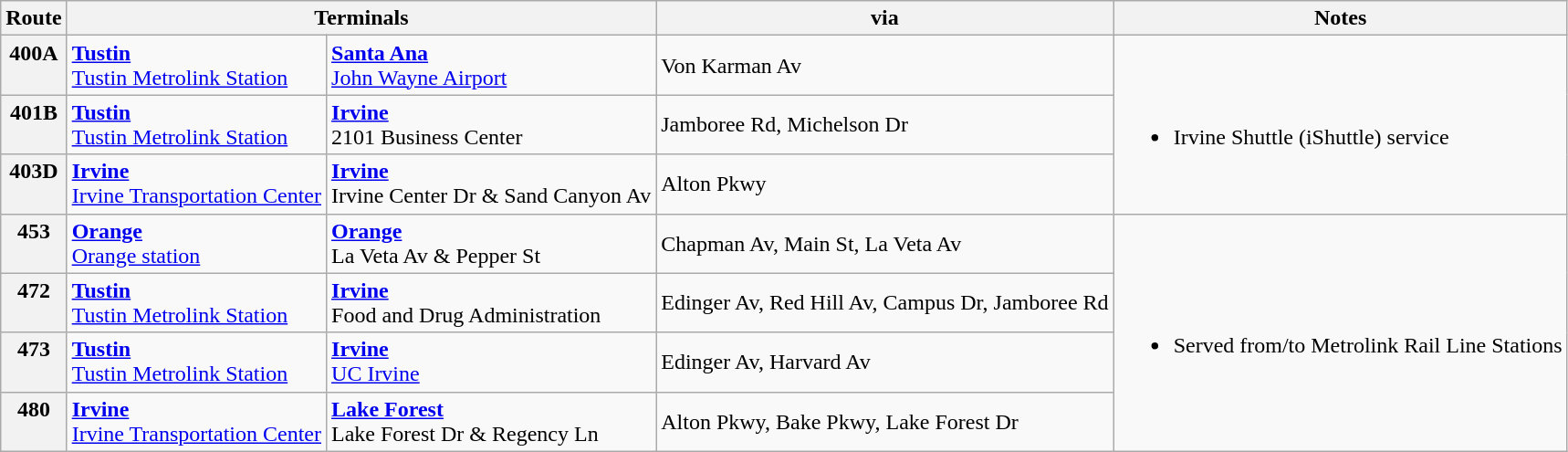<table class="wikitable sticky-header">
<tr>
<th>Route</th>
<th colspan="2">Terminals</th>
<th>via</th>
<th>Notes</th>
</tr>
<tr>
<th style="vertical-align:top">400A</th>
<td><strong><a href='#'>Tustin</a></strong><br><a href='#'>Tustin Metrolink Station</a></td>
<td><strong><a href='#'>Santa Ana</a></strong><br><a href='#'>John Wayne Airport</a></td>
<td>Von Karman Av</td>
<td rowspan="3"><br><ul><li>Irvine Shuttle (iShuttle) service</li></ul></td>
</tr>
<tr>
<th style="vertical-align:top">401B</th>
<td><strong><a href='#'>Tustin</a></strong><br><a href='#'>Tustin Metrolink Station</a></td>
<td><strong><a href='#'>Irvine</a></strong><br>2101 Business Center</td>
<td>Jamboree Rd, Michelson Dr</td>
</tr>
<tr>
<th style="vertical-align:top">403D</th>
<td><strong><a href='#'>Irvine</a></strong><br><a href='#'>Irvine Transportation Center</a></td>
<td><strong><a href='#'>Irvine</a></strong><br>Irvine Center Dr & Sand Canyon Av</td>
<td>Alton Pkwy</td>
</tr>
<tr>
<th style="vertical-align:top">453</th>
<td><strong><a href='#'>Orange</a></strong><br><a href='#'>Orange station</a></td>
<td><strong><a href='#'>Orange</a></strong><br>La Veta Av & Pepper St</td>
<td>Chapman Av, Main St, La Veta Av</td>
<td rowspan="4"><br><ul><li>Served from/to Metrolink Rail Line Stations</li></ul></td>
</tr>
<tr>
<th style="vertical-align:top">472</th>
<td><strong><a href='#'>Tustin</a></strong><br><a href='#'>Tustin Metrolink Station</a></td>
<td><strong><a href='#'>Irvine</a></strong><br>Food and Drug Administration</td>
<td>Edinger Av, Red Hill Av, Campus Dr, Jamboree Rd</td>
</tr>
<tr>
<th style="vertical-align:top">473</th>
<td><strong><a href='#'>Tustin</a></strong><br><a href='#'>Tustin Metrolink Station</a></td>
<td><strong><a href='#'>Irvine</a></strong><br><a href='#'>UC Irvine</a></td>
<td>Edinger Av, Harvard Av</td>
</tr>
<tr>
<th style="vertical-align:top">480</th>
<td><strong><a href='#'>Irvine</a></strong><br><a href='#'>Irvine Transportation Center</a></td>
<td><strong><a href='#'>Lake Forest</a></strong><br>Lake Forest Dr & Regency Ln</td>
<td>Alton Pkwy, Bake Pkwy, Lake Forest Dr</td>
</tr>
</table>
